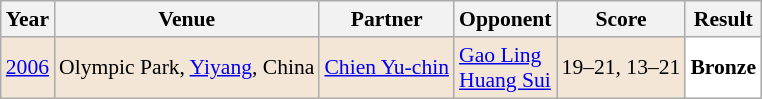<table class="sortable wikitable" style="font-size:90%;">
<tr>
<th>Year</th>
<th>Venue</th>
<th>Partner</th>
<th>Opponent</th>
<th>Score</th>
<th>Result</th>
</tr>
<tr style="background:#F3E6D7">
<td align="center"><a href='#'>2006</a></td>
<td align="left">Olympic Park, <a href='#'>Yiyang</a>, China</td>
<td align="left"> <a href='#'>Chien Yu-chin</a></td>
<td align="left"> <a href='#'>Gao Ling</a><br> <a href='#'>Huang Sui</a></td>
<td align="left">19–21, 13–21</td>
<td style="text-align:left; background:white"> <strong>Bronze</strong></td>
</tr>
</table>
